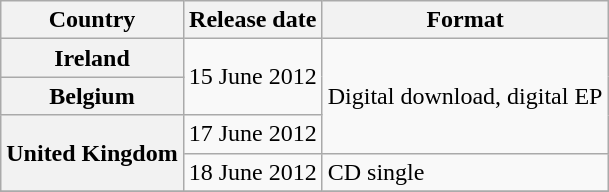<table class="wikitable plainrowheaders">
<tr>
<th scope="col">Country</th>
<th scope="col">Release date</th>
<th scope="col">Format</th>
</tr>
<tr>
<th scope="row">Ireland</th>
<td rowspan="2">15 June 2012</td>
<td rowspan="3">Digital download, digital EP</td>
</tr>
<tr>
<th scope="row">Belgium</th>
</tr>
<tr>
<th scope="row" rowspan="2">United Kingdom</th>
<td>17 June 2012</td>
</tr>
<tr>
<td>18 June 2012</td>
<td>CD single</td>
</tr>
<tr>
</tr>
</table>
